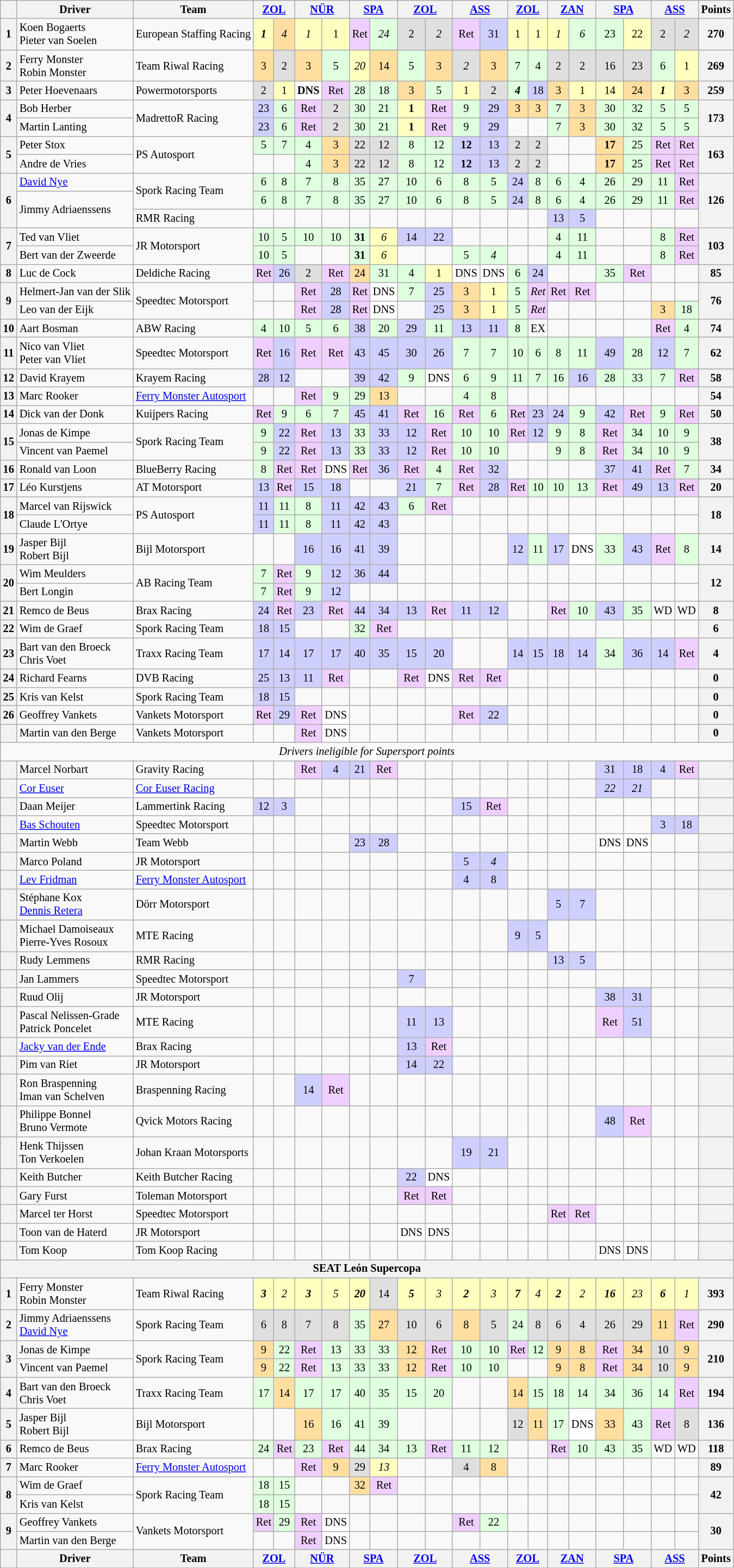<table class="wikitable" style="font-size: 85%; text-align:center;">
<tr valign="top">
<th valign="middle"></th>
<th valign="middle">Driver</th>
<th valign="middle">Team</th>
<th colspan=2><a href='#'>ZOL</a><br></th>
<th colspan=2><a href='#'>NÜR</a><br></th>
<th colspan=2><a href='#'>SPA</a><br></th>
<th colspan=2><a href='#'>ZOL</a><br></th>
<th colspan=2><a href='#'>ASS</a><br></th>
<th colspan=2><a href='#'>ZOL</a><br></th>
<th colspan=2><a href='#'>ZAN</a><br></th>
<th colspan=2><a href='#'>SPA</a><br></th>
<th colspan=2><a href='#'>ASS</a><br></th>
<th valign="middle">Points</th>
</tr>
<tr>
<th>1</th>
<td align=left> Koen Bogaerts<br> Pieter van Soelen</td>
<td align=left> European Staffing Racing</td>
<td style="background:#FFFFBF;"><strong><em>1</em></strong></td>
<td style="background:#FFDF9F;"><em>4</em></td>
<td style="background:#FFFFBF;"><em>1</em></td>
<td style="background:#FFFFBF;">1</td>
<td style="background:#EFCFFF;">Ret</td>
<td style="background:#DFFFDF;"><em>24</em></td>
<td style="background:#DFDFDF;">2</td>
<td style="background:#DFDFDF;"><em>2</em></td>
<td style="background:#EFCFFF;">Ret</td>
<td style="background:#CFCFFF;">31</td>
<td style="background:#FFFFBF;">1</td>
<td style="background:#FFFFBF;">1</td>
<td style="background:#FFFFBF;"><em>1</em></td>
<td style="background:#DFFFDF;"><em>6</em></td>
<td style="background:#DFFFDF;">23</td>
<td style="background:#FFFFBF;">22</td>
<td style="background:#DFDFDF;">2</td>
<td style="background:#DFDFDF;"><em>2</em></td>
<th>270</th>
</tr>
<tr>
<th>2</th>
<td align=left> Ferry Monster<br> Robin Monster</td>
<td align=left> Team Riwal Racing</td>
<td style="background:#FFDF9F;">3</td>
<td style="background:#DFDFDF;">2</td>
<td style="background:#FFDF9F;">3</td>
<td style="background:#DFFFDF;">5</td>
<td style="background:#FFFFBF;"><em>20</em></td>
<td style="background:#FFDF9F;">14</td>
<td style="background:#DFFFDF;">5</td>
<td style="background:#FFDF9F;">3</td>
<td style="background:#DFDFDF;"><em>2</em></td>
<td style="background:#FFDF9F;">3</td>
<td style="background:#DFFFDF;">7</td>
<td style="background:#DFFFDF;">4</td>
<td style="background:#DFDFDF;">2</td>
<td style="background:#DFDFDF;">2</td>
<td style="background:#DFDFDF;">16</td>
<td style="background:#DFDFDF;">23</td>
<td style="background:#DFFFDF;">6</td>
<td style="background:#FFFFBF;">1</td>
<th>269</th>
</tr>
<tr>
<th>3</th>
<td align=left> Peter Hoevenaars</td>
<td align=left> Powermotorsports</td>
<td style="background:#DFDFDF;">2</td>
<td style="background:#FFFFBF;">1</td>
<td style="background:#FFFFFF;"><strong>DNS</strong></td>
<td style="background:#EFCFFF;">Ret</td>
<td style="background:#DFFFDF;">28</td>
<td style="background:#DFFFDF;">18</td>
<td style="background:#FFDF9F;">3</td>
<td style="background:#DFFFDF;">5</td>
<td style="background:#FFFFBF;">1</td>
<td style="background:#DFDFDF;">2</td>
<td style="background:#DFFFDF;"><strong><em>4</em></strong></td>
<td style="background:#CFCFFF;">18</td>
<td style="background:#FFDF9F;">3</td>
<td style="background:#FFFFBF;">1</td>
<td style="background:#FFFFBF;">14</td>
<td style="background:#FFDF9F;">24</td>
<td style="background:#FFFFBF;"><strong><em>1</em></strong></td>
<td style="background:#FFDF9F;">3</td>
<th>259</th>
</tr>
<tr>
<th rowspan=2>4</th>
<td align=left> Bob Herber</td>
<td rowspan=2 align=left> MadrettoR Racing</td>
<td style="background:#CFCFFF;">23</td>
<td style="background:#DFFFDF;">6</td>
<td style="background:#EFCFFF;">Ret</td>
<td style="background:#DFDFDF;">2</td>
<td style="background:#DFFFDF;">30</td>
<td style="background:#DFFFDF;">21</td>
<td style="background:#FFFFBF;"><strong>1</strong></td>
<td style="background:#EFCFFF;">Ret</td>
<td style="background:#DFFFDF;">9</td>
<td style="background:#CFCFFF;">29</td>
<td style="background:#FFDF9F;">3</td>
<td style="background:#FFDF9F;">3</td>
<td style="background:#DFFFDF;">7</td>
<td style="background:#FFDF9F;">3</td>
<td style="background:#DFFFDF;">30</td>
<td style="background:#DFFFDF;">32</td>
<td style="background:#DFFFDF;">5</td>
<td style="background:#DFFFDF;">5</td>
<th rowspan=2>173</th>
</tr>
<tr>
<td align=left> Martin Lanting</td>
<td style="background:#CFCFFF;">23</td>
<td style="background:#DFFFDF;">6</td>
<td style="background:#EFCFFF;">Ret</td>
<td style="background:#DFDFDF;">2</td>
<td style="background:#DFFFDF;">30</td>
<td style="background:#DFFFDF;">21</td>
<td style="background:#FFFFBF;"><strong>1</strong></td>
<td style="background:#EFCFFF;">Ret</td>
<td style="background:#DFFFDF;">9</td>
<td style="background:#CFCFFF;">29</td>
<td></td>
<td></td>
<td style="background:#DFFFDF;">7</td>
<td style="background:#FFDF9F;">3</td>
<td style="background:#DFFFDF;">30</td>
<td style="background:#DFFFDF;">32</td>
<td style="background:#DFFFDF;">5</td>
<td style="background:#DFFFDF;">5</td>
</tr>
<tr>
<th rowspan=2>5</th>
<td align=left> Peter Stox</td>
<td rowspan=2 align=left> PS Autosport</td>
<td style="background:#DFFFDF;">5</td>
<td style="background:#DFFFDF;">7</td>
<td style="background:#DFFFDF;">4</td>
<td style="background:#FFDF9F;">3</td>
<td style="background:#DFDFDF;">22</td>
<td style="background:#DFDFDF;">12</td>
<td style="background:#DFFFDF;">8</td>
<td style="background:#DFFFDF;">12</td>
<td style="background:#CFCFFF;"><strong>12</strong></td>
<td style="background:#CFCFFF;">13</td>
<td style="background:#DFDFDF;">2</td>
<td style="background:#DFDFDF;">2</td>
<td></td>
<td></td>
<td style="background:#FFDF9F;"><strong>17</strong></td>
<td style="background:#DFFFDF;">25</td>
<td style="background:#EFCFFF;">Ret</td>
<td style="background:#EFCFFF;">Ret</td>
<th rowspan=2>163</th>
</tr>
<tr>
<td align=left> Andre de Vries</td>
<td></td>
<td></td>
<td style="background:#DFFFDF;">4</td>
<td style="background:#FFDF9F;">3</td>
<td style="background:#DFDFDF;">22</td>
<td style="background:#DFDFDF;">12</td>
<td style="background:#DFFFDF;">8</td>
<td style="background:#DFFFDF;">12</td>
<td style="background:#CFCFFF;"><strong>12</strong></td>
<td style="background:#CFCFFF;">13</td>
<td style="background:#DFDFDF;">2</td>
<td style="background:#DFDFDF;">2</td>
<td></td>
<td></td>
<td style="background:#FFDF9F;"><strong>17</strong></td>
<td style="background:#DFFFDF;">25</td>
<td style="background:#EFCFFF;">Ret</td>
<td style="background:#EFCFFF;">Ret</td>
</tr>
<tr>
<th rowspan=3>6</th>
<td align=left> <a href='#'>David Nye</a></td>
<td rowspan=2 align=left> Spork Racing Team</td>
<td style="background:#DFFFDF;">6</td>
<td style="background:#DFFFDF;">8</td>
<td style="background:#DFFFDF;">7</td>
<td style="background:#DFFFDF;">8</td>
<td style="background:#DFFFDF;">35</td>
<td style="background:#DFFFDF;">27</td>
<td style="background:#DFFFDF;">10</td>
<td style="background:#DFFFDF;">6</td>
<td style="background:#DFFFDF;">8</td>
<td style="background:#DFFFDF;">5</td>
<td style="background:#CFCFFF;">24</td>
<td style="background:#DFFFDF;">8</td>
<td style="background:#DFFFDF;">6</td>
<td style="background:#DFFFDF;">4</td>
<td style="background:#DFFFDF;">26</td>
<td style="background:#DFFFDF;">29</td>
<td style="background:#DFFFDF;">11</td>
<td style="background:#EFCFFF;">Ret</td>
<th rowspan=3>126</th>
</tr>
<tr>
<td rowspan=2 align=left> Jimmy Adriaenssens</td>
<td style="background:#DFFFDF;">6</td>
<td style="background:#DFFFDF;">8</td>
<td style="background:#DFFFDF;">7</td>
<td style="background:#DFFFDF;">8</td>
<td style="background:#DFFFDF;">35</td>
<td style="background:#DFFFDF;">27</td>
<td style="background:#DFFFDF;">10</td>
<td style="background:#DFFFDF;">6</td>
<td style="background:#DFFFDF;">8</td>
<td style="background:#DFFFDF;">5</td>
<td style="background:#CFCFFF;">24</td>
<td style="background:#DFFFDF;">8</td>
<td style="background:#DFFFDF;">6</td>
<td style="background:#DFFFDF;">4</td>
<td style="background:#DFFFDF;">26</td>
<td style="background:#DFFFDF;">29</td>
<td style="background:#DFFFDF;">11</td>
<td style="background:#EFCFFF;">Ret</td>
</tr>
<tr>
<td align=left> RMR Racing</td>
<td></td>
<td></td>
<td></td>
<td></td>
<td></td>
<td></td>
<td></td>
<td></td>
<td></td>
<td></td>
<td></td>
<td></td>
<td style="background:#CFCFFF;">13</td>
<td style="background:#CFCFFF;">5</td>
<td></td>
<td></td>
<td></td>
<td></td>
</tr>
<tr>
<th rowspan=2>7</th>
<td align=left> Ted van Vliet</td>
<td rowspan=2 align=left> JR Motorsport</td>
<td style="background:#DFFFDF;">10</td>
<td style="background:#DFFFDF;">5</td>
<td style="background:#DFFFDF;">10</td>
<td style="background:#DFFFDF;">10</td>
<td style="background:#DFFFDF;"><strong>31</strong></td>
<td style="background:#FFFFBF;"><em>6</em></td>
<td style="background:#CFCFFF;">14</td>
<td style="background:#CFCFFF;">22</td>
<td></td>
<td></td>
<td></td>
<td></td>
<td style="background:#DFFFDF;">4</td>
<td style="background:#DFFFDF;">11</td>
<td></td>
<td></td>
<td style="background:#DFFFDF;">8</td>
<td style="background:#EFCFFF;">Ret</td>
<th rowspan=2>103</th>
</tr>
<tr>
<td align=left> Bert van der Zweerde</td>
<td style="background:#DFFFDF;">10</td>
<td style="background:#DFFFDF;">5</td>
<td></td>
<td></td>
<td style="background:#DFFFDF;"><strong>31</strong></td>
<td style="background:#FFFFBF;"><em>6</em></td>
<td></td>
<td></td>
<td style="background:#DFFFDF;">5</td>
<td style="background:#DFFFDF;"><em>4</em></td>
<td></td>
<td></td>
<td style="background:#DFFFDF;">4</td>
<td style="background:#DFFFDF;">11</td>
<td></td>
<td></td>
<td style="background:#DFFFDF;">8</td>
<td style="background:#EFCFFF;">Ret</td>
</tr>
<tr>
<th>8</th>
<td align=left> Luc de Cock</td>
<td align=left> Deldiche Racing</td>
<td style="background:#EFCFFF;">Ret</td>
<td style="background:#CFCFFF;">26</td>
<td style="background:#DFDFDF;">2</td>
<td style="background:#EFCFFF;">Ret</td>
<td style="background:#FFDF9F;">24</td>
<td style="background:#DFFFDF;">31</td>
<td style="background:#DFFFDF;">4</td>
<td style="background:#FFFFBF;">1</td>
<td style="background:#FFFFFF;">DNS</td>
<td style="background:#FFFFFF;">DNS</td>
<td style="background:#DFFFDF;">6</td>
<td style="background:#CFCFFF;">24</td>
<td></td>
<td></td>
<td style="background:#DFFFDF;">35</td>
<td style="background:#EFCFFF;">Ret</td>
<td></td>
<td></td>
<th>85</th>
</tr>
<tr>
<th rowspan=2>9</th>
<td align=left> Helmert-Jan van der Slik</td>
<td rowspan=2 align=left> Speedtec Motorsport</td>
<td></td>
<td></td>
<td style="background:#EFCFFF;">Ret</td>
<td style="background:#CFCFFF;">28</td>
<td style="background:#EFCFFF;">Ret</td>
<td style="background:#FFFFFF;">DNS</td>
<td style="background:#DFFFDF;">7</td>
<td style="background:#CFCFFF;">25</td>
<td style="background:#FFDF9F;">3</td>
<td style="background:#FFFFBF;">1</td>
<td style="background:#DFFFDF;">5</td>
<td style="background:#EFCFFF;"><em>Ret</em></td>
<td style="background:#EFCFFF;">Ret</td>
<td style="background:#EFCFFF;">Ret</td>
<td></td>
<td></td>
<td></td>
<td></td>
<th rowspan=2>76</th>
</tr>
<tr>
<td align=left> Leo van der Eijk</td>
<td></td>
<td></td>
<td style="background:#EFCFFF;">Ret</td>
<td style="background:#CFCFFF;">28</td>
<td style="background:#EFCFFF;">Ret</td>
<td style="background:#FFFFFF;">DNS</td>
<td></td>
<td style="background:#CFCFFF;">25</td>
<td style="background:#FFDF9F;">3</td>
<td style="background:#FFFFBF;">1</td>
<td style="background:#DFFFDF;">5</td>
<td style="background:#EFCFFF;"><em>Ret</em></td>
<td></td>
<td></td>
<td></td>
<td></td>
<td style="background:#FFDF9F;">3</td>
<td style="background:#DFFFDF;">18</td>
</tr>
<tr>
<th>10</th>
<td align=left> Aart Bosman</td>
<td align=left> ABW Racing</td>
<td style="background:#DFFFDF;">4</td>
<td style="background:#DFFFDF;">10</td>
<td style="background:#DFFFDF;">5</td>
<td style="background:#DFFFDF;">6</td>
<td style="background:#CFCFFF;">38</td>
<td style="background:#DFFFDF;">20</td>
<td style="background:#CFCFFF;">29</td>
<td style="background:#DFFFDF;">11</td>
<td style="background:#CFCFFF;">13</td>
<td style="background:#CFCFFF;">11</td>
<td style="background:#DFFFDF;">8</td>
<td>EX</td>
<td></td>
<td></td>
<td></td>
<td></td>
<td style="background:#EFCFFF;">Ret</td>
<td style="background:#DFFFDF;">4</td>
<th>74</th>
</tr>
<tr>
<th>11</th>
<td align=left> Nico van Vliet<br> Peter van Vliet</td>
<td align=left> Speedtec Motorsport</td>
<td style="background:#EFCFFF;">Ret</td>
<td style="background:#CFCFFF;">16</td>
<td style="background:#EFCFFF;">Ret</td>
<td style="background:#EFCFFF;">Ret</td>
<td style="background:#CFCFFF;">43</td>
<td style="background:#CFCFFF;">45</td>
<td style="background:#CFCFFF;">30</td>
<td style="background:#CFCFFF;">26</td>
<td style="background:#DFFFDF;">7</td>
<td style="background:#DFFFDF;">7</td>
<td style="background:#DFFFDF;">10</td>
<td style="background:#DFFFDF;">6</td>
<td style="background:#DFFFDF;">8</td>
<td style="background:#DFFFDF;">11</td>
<td style="background:#CFCFFF;">49</td>
<td style="background:#DFFFDF;">28</td>
<td style="background:#CFCFFF;">12</td>
<td style="background:#DFFFDF;">7</td>
<th>62</th>
</tr>
<tr>
<th>12</th>
<td align=left> David Krayem</td>
<td align=left> Krayem Racing</td>
<td style="background:#CFCFFF;">28</td>
<td style="background:#CFCFFF;">12</td>
<td></td>
<td></td>
<td style="background:#CFCFFF;">39</td>
<td style="background:#CFCFFF;">42</td>
<td style="background:#DFFFDF;">9</td>
<td style="background:#FFFFFF;">DNS</td>
<td style="background:#DFFFDF;">6</td>
<td style="background:#DFFFDF;">9</td>
<td style="background:#DFFFDF;">11</td>
<td style="background:#DFFFDF;">7</td>
<td style="background:#DFFFDF;">16</td>
<td style="background:#CFCFFF;">16</td>
<td style="background:#DFFFDF;">28</td>
<td style="background:#DFFFDF;">33</td>
<td style="background:#DFFFDF;">7</td>
<td style="background:#EFCFFF;">Ret</td>
<th>58</th>
</tr>
<tr>
<th>13</th>
<td align=left> Marc Rooker</td>
<td align=left> <a href='#'>Ferry Monster Autosport</a></td>
<td></td>
<td></td>
<td style="background:#EFCFFF;">Ret</td>
<td style="background:#DFFFDF;">9</td>
<td style="background:#DFFFDF;">29</td>
<td style="background:#FFDF9F;">13</td>
<td></td>
<td></td>
<td style="background:#DFFFDF;">4</td>
<td style="background:#DFFFDF;">8</td>
<td></td>
<td></td>
<td></td>
<td></td>
<td></td>
<td></td>
<td></td>
<td></td>
<th>54</th>
</tr>
<tr>
<th>14</th>
<td align=left> Dick van der Donk</td>
<td align=left> Kuijpers Racing</td>
<td style="background:#EFCFFF;">Ret</td>
<td style="background:#DFFFDF;">9</td>
<td style="background:#DFFFDF;">6</td>
<td style="background:#DFFFDF;">7</td>
<td style="background:#CFCFFF;">45</td>
<td style="background:#CFCFFF;">41</td>
<td style="background:#EFCFFF;">Ret</td>
<td style="background:#DFFFDF;">16</td>
<td style="background:#EFCFFF;">Ret</td>
<td style="background:#DFFFDF;">6</td>
<td style="background:#EFCFFF;">Ret</td>
<td style="background:#CFCFFF;">23</td>
<td style="background:#CFCFFF;">24</td>
<td style="background:#DFFFDF;">9</td>
<td style="background:#CFCFFF;">42</td>
<td style="background:#EFCFFF;">Ret</td>
<td style="background:#DFFFDF;">9</td>
<td style="background:#EFCFFF;">Ret</td>
<th>50</th>
</tr>
<tr>
<th rowspan=2>15</th>
<td align=left> Jonas de Kimpe</td>
<td rowspan=2 align=left> Spork Racing Team</td>
<td style="background:#DFFFDF;">9</td>
<td style="background:#CFCFFF;">22</td>
<td style="background:#EFCFFF;">Ret</td>
<td style="background:#CFCFFF;">13</td>
<td style="background:#DFFFDF;">33</td>
<td style="background:#CFCFFF;">33</td>
<td style="background:#CFCFFF;">12</td>
<td style="background:#EFCFFF;">Ret</td>
<td style="background:#DFFFDF;">10</td>
<td style="background:#DFFFDF;">10</td>
<td style="background:#EFCFFF;">Ret</td>
<td style="background:#CFCFFF;">12</td>
<td style="background:#DFFFDF;">9</td>
<td style="background:#DFFFDF;">8</td>
<td style="background:#EFCFFF;">Ret</td>
<td style="background:#DFFFDF;">34</td>
<td style="background:#DFFFDF;">10</td>
<td style="background:#DFFFDF;">9</td>
<th rowspan=2>38</th>
</tr>
<tr>
<td align=left> Vincent van Paemel</td>
<td style="background:#DFFFDF;">9</td>
<td style="background:#CFCFFF;">22</td>
<td style="background:#EFCFFF;">Ret</td>
<td style="background:#CFCFFF;">13</td>
<td style="background:#DFFFDF;">33</td>
<td style="background:#CFCFFF;">33</td>
<td style="background:#CFCFFF;">12</td>
<td style="background:#EFCFFF;">Ret</td>
<td style="background:#DFFFDF;">10</td>
<td style="background:#DFFFDF;">10</td>
<td></td>
<td></td>
<td style="background:#DFFFDF;">9</td>
<td style="background:#DFFFDF;">8</td>
<td style="background:#EFCFFF;">Ret</td>
<td style="background:#DFFFDF;">34</td>
<td style="background:#DFFFDF;">10</td>
<td style="background:#DFFFDF;">9</td>
</tr>
<tr>
<th>16</th>
<td align=left> Ronald van Loon</td>
<td align=left> BlueBerry Racing</td>
<td style="background:#DFFFDF;">8</td>
<td style="background:#EFCFFF;">Ret</td>
<td style="background:#EFCFFF;">Ret</td>
<td style="background:#FFFFFF;">DNS</td>
<td style="background:#EFCFFF;">Ret</td>
<td style="background:#CFCFFF;">36</td>
<td style="background:#EFCFFF;">Ret</td>
<td style="background:#DFFFDF;">4</td>
<td style="background:#EFCFFF;">Ret</td>
<td style="background:#CFCFFF;">32</td>
<td></td>
<td></td>
<td></td>
<td></td>
<td style="background:#CFCFFF;">37</td>
<td style="background:#CFCFFF;">41</td>
<td style="background:#EFCFFF;">Ret</td>
<td style="background:#DFFFDF;">7</td>
<th>34</th>
</tr>
<tr>
<th>17</th>
<td align=left> Léo Kurstjens</td>
<td align=left> AT Motorsport</td>
<td style="background:#CFCFFF;">13</td>
<td style="background:#EFCFFF;">Ret</td>
<td style="background:#CFCFFF;">15</td>
<td style="background:#CFCFFF;">18</td>
<td></td>
<td></td>
<td style="background:#CFCFFF;">21</td>
<td style="background:#DFFFDF;">7</td>
<td style="background:#EFCFFF;">Ret</td>
<td style="background:#CFCFFF;">28</td>
<td style="background:#EFCFFF;">Ret</td>
<td style="background:#DFFFDF;">10</td>
<td style="background:#DFFFDF;">10</td>
<td style="background:#DFFFDF;">13</td>
<td style="background:#EFCFFF;">Ret</td>
<td style="background:#CFCFFF;">49</td>
<td style="background:#CFCFFF;">13</td>
<td style="background:#EFCFFF;">Ret</td>
<th>20</th>
</tr>
<tr>
<th rowspan=2>18</th>
<td align=left> Marcel van Rijswick</td>
<td rowspan=2 align=left> PS Autosport</td>
<td style="background:#CFCFFF;">11</td>
<td style="background:#DFFFDF;">11</td>
<td style="background:#DFFFDF;">8</td>
<td style="background:#CFCFFF;">11</td>
<td style="background:#CFCFFF;">42</td>
<td style="background:#CFCFFF;">43</td>
<td style="background:#DFFFDF;">6</td>
<td style="background:#EFCFFF;">Ret</td>
<td></td>
<td></td>
<td></td>
<td></td>
<td></td>
<td></td>
<td></td>
<td></td>
<td></td>
<td></td>
<th rowspan=2>18</th>
</tr>
<tr>
<td align=left> Claude L'Ortye</td>
<td style="background:#CFCFFF;">11</td>
<td style="background:#DFFFDF;">11</td>
<td style="background:#DFFFDF;">8</td>
<td style="background:#CFCFFF;">11</td>
<td style="background:#CFCFFF;">42</td>
<td style="background:#CFCFFF;">43</td>
<td></td>
<td></td>
<td></td>
<td></td>
<td></td>
<td></td>
<td></td>
<td></td>
<td></td>
<td></td>
<td></td>
<td></td>
</tr>
<tr>
<th>19</th>
<td align=left> Jasper Bijl<br> Robert Bijl</td>
<td align=left> Bijl Motorsport</td>
<td></td>
<td></td>
<td style="background:#CFCFFF;">16</td>
<td style="background:#CFCFFF;">16</td>
<td style="background:#CFCFFF;">41</td>
<td style="background:#CFCFFF;">39</td>
<td></td>
<td></td>
<td></td>
<td></td>
<td style="background:#CFCFFF;">12</td>
<td style="background:#DFFFDF;">11</td>
<td style="background:#CFCFFF;">17</td>
<td style="background:#FFFFFF;">DNS</td>
<td style="background:#DFFFDF;">33</td>
<td style="background:#CFCFFF;">43</td>
<td style="background:#EFCFFF;">Ret</td>
<td style="background:#DFFFDF;">8</td>
<th>14</th>
</tr>
<tr>
<th rowspan=2>20</th>
<td align=left> Wim Meulders</td>
<td rowspan=2 align=left> AB Racing Team</td>
<td style="background:#DFFFDF;">7</td>
<td style="background:#EFCFFF;">Ret</td>
<td style="background:#DFFFDF;">9</td>
<td style="background:#CFCFFF;">12</td>
<td style="background:#CFCFFF;">36</td>
<td style="background:#CFCFFF;">44</td>
<td></td>
<td></td>
<td></td>
<td></td>
<td></td>
<td></td>
<td></td>
<td></td>
<td></td>
<td></td>
<td></td>
<td></td>
<th rowspan=2>12</th>
</tr>
<tr>
<td align=left> Bert Longin</td>
<td style="background:#DFFFDF;">7</td>
<td style="background:#EFCFFF;">Ret</td>
<td style="background:#DFFFDF;">9</td>
<td style="background:#CFCFFF;">12</td>
<td></td>
<td></td>
<td></td>
<td></td>
<td></td>
<td></td>
<td></td>
<td></td>
<td></td>
<td></td>
<td></td>
<td></td>
<td></td>
<td></td>
</tr>
<tr>
<th>21</th>
<td align=left> Remco de Beus</td>
<td align=left> Brax Racing</td>
<td style="background:#CFCFFF;">24</td>
<td style="background:#EFCFFF;">Ret</td>
<td style="background:#CFCFFF;">23</td>
<td style="background:#EFCFFF;">Ret</td>
<td style="background:#CFCFFF;">44</td>
<td style="background:#CFCFFF;">34</td>
<td style="background:#CFCFFF;">13</td>
<td style="background:#EFCFFF;">Ret</td>
<td style="background:#CFCFFF;">11</td>
<td style="background:#CFCFFF;">12</td>
<td></td>
<td></td>
<td style="background:#EFCFFF;">Ret</td>
<td style="background:#DFFFDF;">10</td>
<td style="background:#CFCFFF;">43</td>
<td style="background:#DFFFDF;">35</td>
<td>WD</td>
<td>WD</td>
<th>8</th>
</tr>
<tr>
<th>22</th>
<td align=left> Wim de Graef</td>
<td align=left> Spork Racing Team</td>
<td style="background:#CFCFFF;">18</td>
<td style="background:#CFCFFF;">15</td>
<td></td>
<td></td>
<td style="background:#DFFFDF;">32</td>
<td style="background:#EFCFFF;">Ret</td>
<td></td>
<td></td>
<td></td>
<td></td>
<td></td>
<td></td>
<td></td>
<td></td>
<td></td>
<td></td>
<td></td>
<td></td>
<th>6</th>
</tr>
<tr>
<th>23</th>
<td align=left> Bart van den Broeck<br> Chris Voet</td>
<td align=left> Traxx Racing Team</td>
<td style="background:#CFCFFF;">17</td>
<td style="background:#CFCFFF;">14</td>
<td style="background:#CFCFFF;">17</td>
<td style="background:#CFCFFF;">17</td>
<td style="background:#CFCFFF;">40</td>
<td style="background:#CFCFFF;">35</td>
<td style="background:#CFCFFF;">15</td>
<td style="background:#CFCFFF;">20</td>
<td></td>
<td></td>
<td style="background:#CFCFFF;">14</td>
<td style="background:#CFCFFF;">15</td>
<td style="background:#CFCFFF;">18</td>
<td style="background:#CFCFFF;">14</td>
<td style="background:#DFFFDF;">34</td>
<td style="background:#CFCFFF;">36</td>
<td style="background:#CFCFFF;">14</td>
<td style="background:#EFCFFF;">Ret</td>
<th>4</th>
</tr>
<tr>
<th>24</th>
<td align=left> Richard Fearns</td>
<td align=left> DVB Racing</td>
<td style="background:#CFCFFF;">25</td>
<td style="background:#CFCFFF;">13</td>
<td style="background:#CFCFFF;">11</td>
<td style="background:#EFCFFF;">Ret</td>
<td></td>
<td></td>
<td style="background:#EFCFFF;">Ret</td>
<td style="background:#FFFFFF;">DNS</td>
<td style="background:#EFCFFF;">Ret</td>
<td style="background:#EFCFFF;">Ret</td>
<td></td>
<td></td>
<td></td>
<td></td>
<td></td>
<td></td>
<td></td>
<td></td>
<th>0</th>
</tr>
<tr>
<th>25</th>
<td align=left> Kris van Kelst</td>
<td align=left> Spork Racing Team</td>
<td style="background:#CFCFFF;">18</td>
<td style="background:#CFCFFF;">15</td>
<td></td>
<td></td>
<td></td>
<td></td>
<td></td>
<td></td>
<td></td>
<td></td>
<td></td>
<td></td>
<td></td>
<td></td>
<td></td>
<td></td>
<td></td>
<td></td>
<th>0</th>
</tr>
<tr>
<th>26</th>
<td align=left> Geoffrey Vankets</td>
<td align=left> Vankets Motorsport</td>
<td style="background:#EFCFFF;">Ret</td>
<td style="background:#CFCFFF;">29</td>
<td style="background:#EFCFFF;">Ret</td>
<td style="background:#FFFFFF;">DNS</td>
<td></td>
<td></td>
<td></td>
<td></td>
<td style="background:#EFCFFF;">Ret</td>
<td style="background:#CFCFFF;">22</td>
<td></td>
<td></td>
<td></td>
<td></td>
<td></td>
<td></td>
<td></td>
<td></td>
<th>0</th>
</tr>
<tr>
<th></th>
<td align=left> Martin van den Berge</td>
<td align=left> Vankets Motorsport</td>
<td></td>
<td></td>
<td style="background:#EFCFFF;">Ret</td>
<td style="background:#FFFFFF;">DNS</td>
<td></td>
<td></td>
<td></td>
<td></td>
<td></td>
<td></td>
<td></td>
<td></td>
<td></td>
<td></td>
<td></td>
<td></td>
<td></td>
<td></td>
<th>0</th>
</tr>
<tr>
<td colspan=22><em>Drivers ineligible for Supersport points</em></td>
</tr>
<tr>
<th></th>
<td align=left> Marcel Norbart</td>
<td align=left> Gravity Racing</td>
<td></td>
<td></td>
<td style="background:#EFCFFF;">Ret</td>
<td style="background:#CFCFFF;">4</td>
<td style="background:#CFCFFF;">21</td>
<td style="background:#EFCFFF;">Ret</td>
<td></td>
<td></td>
<td></td>
<td></td>
<td></td>
<td></td>
<td></td>
<td></td>
<td style="background:#CFCFFF;">31</td>
<td style="background:#CFCFFF;">18</td>
<td style="background:#CFCFFF;">4</td>
<td style="background:#EFCFFF;">Ret</td>
<th></th>
</tr>
<tr>
<th></th>
<td align=left> <a href='#'>Cor Euser</a></td>
<td align=left> <a href='#'>Cor Euser Racing</a></td>
<td></td>
<td></td>
<td></td>
<td></td>
<td></td>
<td></td>
<td></td>
<td></td>
<td></td>
<td></td>
<td></td>
<td></td>
<td></td>
<td></td>
<td style="background:#CFCFFF;"><em>22</em></td>
<td style="background:#CFCFFF;"><em>21</em></td>
<td></td>
<td></td>
<th></th>
</tr>
<tr>
<th></th>
<td align=left> Daan Meijer</td>
<td align=left> Lammertink Racing</td>
<td style="background:#CFCFFF;">12</td>
<td style="background:#CFCFFF;">3</td>
<td></td>
<td></td>
<td></td>
<td></td>
<td></td>
<td></td>
<td style="background:#CFCFFF;">15</td>
<td style="background:#EFCFFF;">Ret</td>
<td></td>
<td></td>
<td></td>
<td></td>
<td></td>
<td></td>
<td></td>
<td></td>
<th></th>
</tr>
<tr>
<th></th>
<td align=left> <a href='#'>Bas Schouten</a></td>
<td align=left> Speedtec Motorsport</td>
<td></td>
<td></td>
<td></td>
<td></td>
<td></td>
<td></td>
<td></td>
<td></td>
<td></td>
<td></td>
<td></td>
<td></td>
<td></td>
<td></td>
<td></td>
<td></td>
<td style="background:#CFCFFF;">3</td>
<td style="background:#CFCFFF;">18</td>
<th></th>
</tr>
<tr>
<th></th>
<td align=left> Martin Webb</td>
<td align=left> Team Webb</td>
<td></td>
<td></td>
<td></td>
<td></td>
<td style="background:#CFCFFF;">23</td>
<td style="background:#CFCFFF;">28</td>
<td></td>
<td></td>
<td></td>
<td></td>
<td></td>
<td></td>
<td></td>
<td></td>
<td style="background:#FFFFFF;">DNS</td>
<td style="background:#FFFFFF;">DNS</td>
<td></td>
<td></td>
<th></th>
</tr>
<tr>
<th></th>
<td align=left> Marco Poland</td>
<td align=left> JR Motorsport</td>
<td></td>
<td></td>
<td></td>
<td></td>
<td></td>
<td></td>
<td></td>
<td></td>
<td style="background:#CFCFFF;">5</td>
<td style="background:#CFCFFF;"><em>4</em></td>
<td></td>
<td></td>
<td></td>
<td></td>
<td></td>
<td></td>
<td></td>
<td></td>
<th></th>
</tr>
<tr>
<th></th>
<td align=left> <a href='#'>Lev Fridman</a></td>
<td align=left> <a href='#'>Ferry Monster Autosport</a></td>
<td></td>
<td></td>
<td></td>
<td></td>
<td></td>
<td></td>
<td></td>
<td></td>
<td style="background:#CFCFFF;">4</td>
<td style="background:#CFCFFF;">8</td>
<td></td>
<td></td>
<td></td>
<td></td>
<td></td>
<td></td>
<td></td>
<td></td>
<th></th>
</tr>
<tr>
<th></th>
<td align=left> Stéphane Kox<br> <a href='#'>Dennis Retera</a></td>
<td align=left> Dörr Motorsport</td>
<td></td>
<td></td>
<td></td>
<td></td>
<td></td>
<td></td>
<td></td>
<td></td>
<td></td>
<td></td>
<td></td>
<td></td>
<td style="background:#CFCFFF;">5</td>
<td style="background:#CFCFFF;">7</td>
<td></td>
<td></td>
<td></td>
<td></td>
<th></th>
</tr>
<tr>
<th></th>
<td align=left> Michael Damoiseaux<br> Pierre-Yves Rosoux</td>
<td align=left> MTE Racing</td>
<td></td>
<td></td>
<td></td>
<td></td>
<td></td>
<td></td>
<td></td>
<td></td>
<td></td>
<td></td>
<td style="background:#CFCFFF;">9</td>
<td style="background:#CFCFFF;">5</td>
<td></td>
<td></td>
<td></td>
<td></td>
<td></td>
<td></td>
<th></th>
</tr>
<tr>
<th></th>
<td align=left> Rudy Lemmens</td>
<td align=left> RMR Racing</td>
<td></td>
<td></td>
<td></td>
<td></td>
<td></td>
<td></td>
<td></td>
<td></td>
<td></td>
<td></td>
<td></td>
<td></td>
<td style="background:#CFCFFF;">13</td>
<td style="background:#CFCFFF;">5</td>
<td></td>
<td></td>
<td></td>
<td></td>
<th></th>
</tr>
<tr>
<th></th>
<td align=left> Jan Lammers</td>
<td align=left> Speedtec Motorsport</td>
<td></td>
<td></td>
<td></td>
<td></td>
<td></td>
<td></td>
<td style="background:#CFCFFF;">7</td>
<td></td>
<td></td>
<td></td>
<td></td>
<td></td>
<td></td>
<td></td>
<td></td>
<td></td>
<td></td>
<td></td>
<th></th>
</tr>
<tr>
<th></th>
<td align=left> Ruud Olij</td>
<td align=left> JR Motorsport</td>
<td></td>
<td></td>
<td></td>
<td></td>
<td></td>
<td></td>
<td></td>
<td></td>
<td></td>
<td></td>
<td></td>
<td></td>
<td></td>
<td></td>
<td style="background:#CFCFFF;">38</td>
<td style="background:#CFCFFF;">31</td>
<td></td>
<td></td>
<th></th>
</tr>
<tr>
<th></th>
<td align=left> Pascal Nelissen-Grade<br> Patrick Poncelet</td>
<td align=left> MTE Racing</td>
<td></td>
<td></td>
<td></td>
<td></td>
<td></td>
<td></td>
<td style="background:#CFCFFF;">11</td>
<td style="background:#CFCFFF;">13</td>
<td></td>
<td></td>
<td></td>
<td></td>
<td></td>
<td></td>
<td style="background:#EFCFFF;">Ret</td>
<td style="background:#CFCFFF;">51</td>
<td></td>
<td></td>
<th></th>
</tr>
<tr>
<th></th>
<td align=left> <a href='#'>Jacky van der Ende</a></td>
<td align=left> Brax Racing</td>
<td></td>
<td></td>
<td></td>
<td></td>
<td></td>
<td></td>
<td style="background:#CFCFFF;">13</td>
<td style="background:#EFCFFF;">Ret</td>
<td></td>
<td></td>
<td></td>
<td></td>
<td></td>
<td></td>
<td></td>
<td></td>
<td></td>
<td></td>
<th></th>
</tr>
<tr>
<th></th>
<td align=left> Pim van Riet</td>
<td align=left> JR Motorsport</td>
<td></td>
<td></td>
<td></td>
<td></td>
<td></td>
<td></td>
<td style="background:#CFCFFF;">14</td>
<td style="background:#CFCFFF;">22</td>
<td></td>
<td></td>
<td></td>
<td></td>
<td></td>
<td></td>
<td></td>
<td></td>
<td></td>
<td></td>
<th></th>
</tr>
<tr>
<th></th>
<td align=left> Ron Braspenning<br> Iman van Schelven</td>
<td align=left> Braspenning Racing</td>
<td></td>
<td></td>
<td style="background:#CFCFFF;">14</td>
<td style="background:#EFCFFF;">Ret</td>
<td></td>
<td></td>
<td></td>
<td></td>
<td></td>
<td></td>
<td></td>
<td></td>
<td></td>
<td></td>
<td></td>
<td></td>
<td></td>
<td></td>
<th></th>
</tr>
<tr>
<th></th>
<td align=left> Philippe Bonnel<br> Bruno Vermote</td>
<td align=left> Qvick Motors Racing</td>
<td></td>
<td></td>
<td></td>
<td></td>
<td></td>
<td></td>
<td></td>
<td></td>
<td></td>
<td></td>
<td></td>
<td></td>
<td></td>
<td></td>
<td style="background:#CFCFFF;">48</td>
<td style="background:#EFCFFF;">Ret</td>
<td></td>
<td></td>
<th></th>
</tr>
<tr>
<th></th>
<td align=left> Henk Thijssen<br> Ton Verkoelen</td>
<td align=left> Johan Kraan Motorsports</td>
<td></td>
<td></td>
<td></td>
<td></td>
<td></td>
<td></td>
<td></td>
<td></td>
<td style="background:#CFCFFF;">19</td>
<td style="background:#CFCFFF;">21</td>
<td></td>
<td></td>
<td></td>
<td></td>
<td></td>
<td></td>
<td></td>
<td></td>
<th></th>
</tr>
<tr>
<th></th>
<td align=left> Keith Butcher</td>
<td align=left> Keith Butcher Racing</td>
<td></td>
<td></td>
<td></td>
<td></td>
<td></td>
<td></td>
<td style="background:#CFCFFF;">22</td>
<td style="background:#FFFFFF;">DNS</td>
<td></td>
<td></td>
<td></td>
<td></td>
<td></td>
<td></td>
<td></td>
<td></td>
<td></td>
<td></td>
<th></th>
</tr>
<tr>
<th></th>
<td align=left> Gary Furst</td>
<td align=left> Toleman Motorsport</td>
<td></td>
<td></td>
<td></td>
<td></td>
<td></td>
<td></td>
<td style="background:#EFCFFF;">Ret</td>
<td style="background:#EFCFFF;">Ret</td>
<td></td>
<td></td>
<td></td>
<td></td>
<td></td>
<td></td>
<td></td>
<td></td>
<td></td>
<td></td>
<th></th>
</tr>
<tr>
<th></th>
<td align=left> Marcel ter Horst</td>
<td align=left> Speedtec Motorsport</td>
<td></td>
<td></td>
<td></td>
<td></td>
<td></td>
<td></td>
<td></td>
<td></td>
<td></td>
<td></td>
<td></td>
<td></td>
<td style="background:#EFCFFF;">Ret</td>
<td style="background:#EFCFFF;">Ret</td>
<td></td>
<td></td>
<td></td>
<td></td>
<th></th>
</tr>
<tr>
<th></th>
<td align=left> Toon van de Haterd</td>
<td align=left> JR Motorsport</td>
<td></td>
<td></td>
<td></td>
<td></td>
<td></td>
<td></td>
<td style="background:#FFFFFF;">DNS</td>
<td style="background:#FFFFFF;">DNS</td>
<td></td>
<td></td>
<td></td>
<td></td>
<td></td>
<td></td>
<td></td>
<td></td>
<td></td>
<td></td>
<th></th>
</tr>
<tr>
<th></th>
<td align=left> Tom Koop</td>
<td align=left> Tom Koop Racing</td>
<td></td>
<td></td>
<td></td>
<td></td>
<td></td>
<td></td>
<td></td>
<td></td>
<td></td>
<td></td>
<td></td>
<td></td>
<td></td>
<td></td>
<td style="background:#FFFFFF;">DNS</td>
<td style="background:#FFFFFF;">DNS</td>
<td></td>
<td></td>
<th></th>
</tr>
<tr>
<th colspan=22>SEAT León Supercopa</th>
</tr>
<tr>
<th>1</th>
<td align=left> Ferry Monster<br> Robin Monster</td>
<td align=left> Team Riwal Racing</td>
<td style="background:#FFFFBF;"><strong><em>3</em></strong></td>
<td style="background:#FFFFBF;"><em>2</em></td>
<td style="background:#FFFFBF;"><strong><em>3</em></strong></td>
<td style="background:#FFFFBF;"><em>5</em></td>
<td style="background:#FFFFBF;"><strong><em>20</em></strong></td>
<td style="background:#DFDFDF;">14</td>
<td style="background:#FFFFBF;"><strong><em>5</em></strong></td>
<td style="background:#FFFFBF;"><em>3</em></td>
<td style="background:#FFFFBF;"><strong><em>2</em></strong></td>
<td style="background:#FFFFBF;"><em>3</em></td>
<td style="background:#FFFFBF;"><strong><em>7</em></strong></td>
<td style="background:#FFFFBF;"><em>4</em></td>
<td style="background:#FFFFBF;"><strong><em>2</em></strong></td>
<td style="background:#FFFFBF;"><em>2</em></td>
<td style="background:#FFFFBF;"><strong><em>16</em></strong></td>
<td style="background:#FFFFBF;"><em>23</em></td>
<td style="background:#FFFFBF;"><strong><em>6</em></strong></td>
<td style="background:#FFFFBF;"><em>1</em></td>
<th>393</th>
</tr>
<tr>
<th>2</th>
<td align=left> Jimmy Adriaenssens<br> <a href='#'>David Nye</a></td>
<td align=left> Spork Racing Team</td>
<td style="background:#DFDFDF;">6</td>
<td style="background:#DFDFDF;">8</td>
<td style="background:#DFDFDF;">7</td>
<td style="background:#DFDFDF;">8</td>
<td style="background:#DFFFDF;">35</td>
<td style="background:#FFDF9F;">27</td>
<td style="background:#DFDFDF;">10</td>
<td style="background:#DFDFDF;">6</td>
<td style="background:#FFDF9F;">8</td>
<td style="background:#DFDFDF;">5</td>
<td style="background:#DFFFDF;">24</td>
<td style="background:#DFDFDF;">8</td>
<td style="background:#DFDFDF;">6</td>
<td style="background:#DFDFDF;">4</td>
<td style="background:#DFDFDF;">26</td>
<td style="background:#DFDFDF;">29</td>
<td style="background:#FFDF9F;">11</td>
<td style="background:#EFCFFF;">Ret</td>
<th>290</th>
</tr>
<tr>
<th rowspan=2>3</th>
<td align=left> Jonas de Kimpe</td>
<td rowspan=2 align=left> Spork Racing Team</td>
<td style="background:#FFDF9F;">9</td>
<td style="background:#DFFFDF;">22</td>
<td style="background:#EFCFFF;">Ret</td>
<td style="background:#DFFFDF;">13</td>
<td style="background:#DFFFDF;">33</td>
<td style="background:#DFFFDF;">33</td>
<td style="background:#FFDF9F;">12</td>
<td style="background:#EFCFFF;">Ret</td>
<td style="background:#DFFFDF;">10</td>
<td style="background:#DFFFDF;">10</td>
<td style="background:#EFCFFF;">Ret</td>
<td style="background:#DFFFDF;">12</td>
<td style="background:#FFDF9F;">9</td>
<td style="background:#FFDF9F;">8</td>
<td style="background:#EFCFFF;">Ret</td>
<td style="background:#FFDF9F;">34</td>
<td style="background:#DFDFDF;">10</td>
<td style="background:#FFDF9F;">9</td>
<th rowspan=2>210</th>
</tr>
<tr>
<td align=left> Vincent van Paemel</td>
<td style="background:#FFDF9F;">9</td>
<td style="background:#DFFFDF;">22</td>
<td style="background:#EFCFFF;">Ret</td>
<td style="background:#DFFFDF;">13</td>
<td style="background:#DFFFDF;">33</td>
<td style="background:#DFFFDF;">33</td>
<td style="background:#FFDF9F;">12</td>
<td style="background:#EFCFFF;">Ret</td>
<td style="background:#DFFFDF;">10</td>
<td style="background:#DFFFDF;">10</td>
<td></td>
<td></td>
<td style="background:#FFDF9F;">9</td>
<td style="background:#FFDF9F;">8</td>
<td style="background:#EFCFFF;">Ret</td>
<td style="background:#FFDF9F;">34</td>
<td style="background:#DFDFDF;">10</td>
<td style="background:#FFDF9F;">9</td>
</tr>
<tr>
<th>4</th>
<td align=left> Bart van den Broeck<br> Chris Voet</td>
<td align=left> Traxx Racing Team</td>
<td style="background:#DFFFDF;">17</td>
<td style="background:#FFDF9F;">14</td>
<td style="background:#DFFFDF;">17</td>
<td style="background:#DFFFDF;">17</td>
<td style="background:#DFFFDF;">40</td>
<td style="background:#DFFFDF;">35</td>
<td style="background:#DFFFDF;">15</td>
<td style="background:#DFFFDF;">20</td>
<td></td>
<td></td>
<td style="background:#FFDF9F;">14</td>
<td style="background:#DFFFDF;">15</td>
<td style="background:#DFFFDF;">18</td>
<td style="background:#DFFFDF;">14</td>
<td style="background:#DFFFDF;">34</td>
<td style="background:#DFFFDF;">36</td>
<td style="background:#DFFFDF;">14</td>
<td style="background:#EFCFFF;">Ret</td>
<th>194</th>
</tr>
<tr>
<th>5</th>
<td align=left> Jasper Bijl<br> Robert Bijl</td>
<td align=left> Bijl Motorsport</td>
<td></td>
<td></td>
<td style="background:#FFDF9F;">16</td>
<td style="background:#DFFFDF;">16</td>
<td style="background:#DFFFDF;">41</td>
<td style="background:#DFFFDF;">39</td>
<td></td>
<td></td>
<td></td>
<td></td>
<td style="background:#DFDFDF;">12</td>
<td style="background:#FFDF9F;">11</td>
<td style="background:#DFFFDF;">17</td>
<td style="background:#FFFFFF;">DNS</td>
<td style="background:#FFDF9F;">33</td>
<td style="background:#DFFFDF;">43</td>
<td style="background:#EFCFFF;">Ret</td>
<td style="background:#DFDFDF;">8</td>
<th>136</th>
</tr>
<tr>
<th>6</th>
<td align=left> Remco de Beus</td>
<td align=left> Brax Racing</td>
<td style="background:#DFFFDF;">24</td>
<td style="background:#EFCFFF;">Ret</td>
<td style="background:#DFFFDF;">23</td>
<td style="background:#EFCFFF;">Ret</td>
<td style="background:#DFFFDF;">44</td>
<td style="background:#DFFFDF;">34</td>
<td style="background:#DFFFDF;">13</td>
<td style="background:#EFCFFF;">Ret</td>
<td style="background:#DFFFDF;">11</td>
<td style="background:#DFFFDF;">12</td>
<td></td>
<td></td>
<td style="background:#EFCFFF;">Ret</td>
<td style="background:#DFFFDF;">10</td>
<td style="background:#DFFFDF;">43</td>
<td style="background:#DFFFDF;">35</td>
<td>WD</td>
<td>WD</td>
<th>118</th>
</tr>
<tr>
<th>7</th>
<td align=left> Marc Rooker</td>
<td align=left> <a href='#'>Ferry Monster Autosport</a></td>
<td></td>
<td></td>
<td style="background:#EFCFFF;">Ret</td>
<td style="background:#FFDF9F;">9</td>
<td style="background:#DFDFDF;">29</td>
<td style="background:#FFFFBF;"><em>13</em></td>
<td></td>
<td></td>
<td style="background:#DFDFDF;">4</td>
<td style="background:#FFDF9F;">8</td>
<td></td>
<td></td>
<td></td>
<td></td>
<td></td>
<td></td>
<td></td>
<td></td>
<th>89</th>
</tr>
<tr>
<th rowspan=2>8</th>
<td align=left> Wim de Graef</td>
<td rowspan=2 align=left> Spork Racing Team</td>
<td style="background:#DFFFDF;">18</td>
<td style="background:#DFFFDF;">15</td>
<td></td>
<td></td>
<td style="background:#FFDF9F;">32</td>
<td style="background:#EFCFFF;">Ret</td>
<td></td>
<td></td>
<td></td>
<td></td>
<td></td>
<td></td>
<td></td>
<td></td>
<td></td>
<td></td>
<td></td>
<td></td>
<th rowspan=2>42</th>
</tr>
<tr>
<td align=left> Kris van Kelst</td>
<td style="background:#DFFFDF;">18</td>
<td style="background:#DFFFDF;">15</td>
<td></td>
<td></td>
<td></td>
<td></td>
<td></td>
<td></td>
<td></td>
<td></td>
<td></td>
<td></td>
<td></td>
<td></td>
<td></td>
<td></td>
<td></td>
<td></td>
</tr>
<tr>
<th rowspan=2>9</th>
<td align=left> Geoffrey Vankets</td>
<td rowspan=2 align=left> Vankets Motorsport</td>
<td style="background:#EFCFFF;">Ret</td>
<td style="background:#DFFFDF;">29</td>
<td style="background:#EFCFFF;">Ret</td>
<td style="background:#FFFFFF;">DNS</td>
<td></td>
<td></td>
<td></td>
<td></td>
<td style="background:#EFCFFF;">Ret</td>
<td style="background:#DFFFDF;">22</td>
<td></td>
<td></td>
<td></td>
<td></td>
<td></td>
<td></td>
<td></td>
<td></td>
<th rowspan=2>30</th>
</tr>
<tr>
<td align=left> Martin van den Berge</td>
<td></td>
<td></td>
<td style="background:#EFCFFF;">Ret</td>
<td style="background:#FFFFFF;">DNS</td>
<td></td>
<td></td>
<td></td>
<td></td>
<td></td>
<td></td>
<td></td>
<td></td>
<td></td>
<td></td>
<td></td>
<td></td>
<td></td>
<td></td>
</tr>
<tr>
<th valign="middle"></th>
<th valign="middle">Driver</th>
<th valign="middle">Team</th>
<th colspan=2><a href='#'>ZOL</a><br></th>
<th colspan=2><a href='#'>NÜR</a><br></th>
<th colspan=2><a href='#'>SPA</a><br></th>
<th colspan=2><a href='#'>ZOL</a><br></th>
<th colspan=2><a href='#'>ASS</a><br></th>
<th colspan=2><a href='#'>ZOL</a><br></th>
<th colspan=2><a href='#'>ZAN</a><br></th>
<th colspan=2><a href='#'>SPA</a><br></th>
<th colspan=2><a href='#'>ASS</a><br></th>
<th valign="middle">Points</th>
</tr>
<tr>
</tr>
</table>
